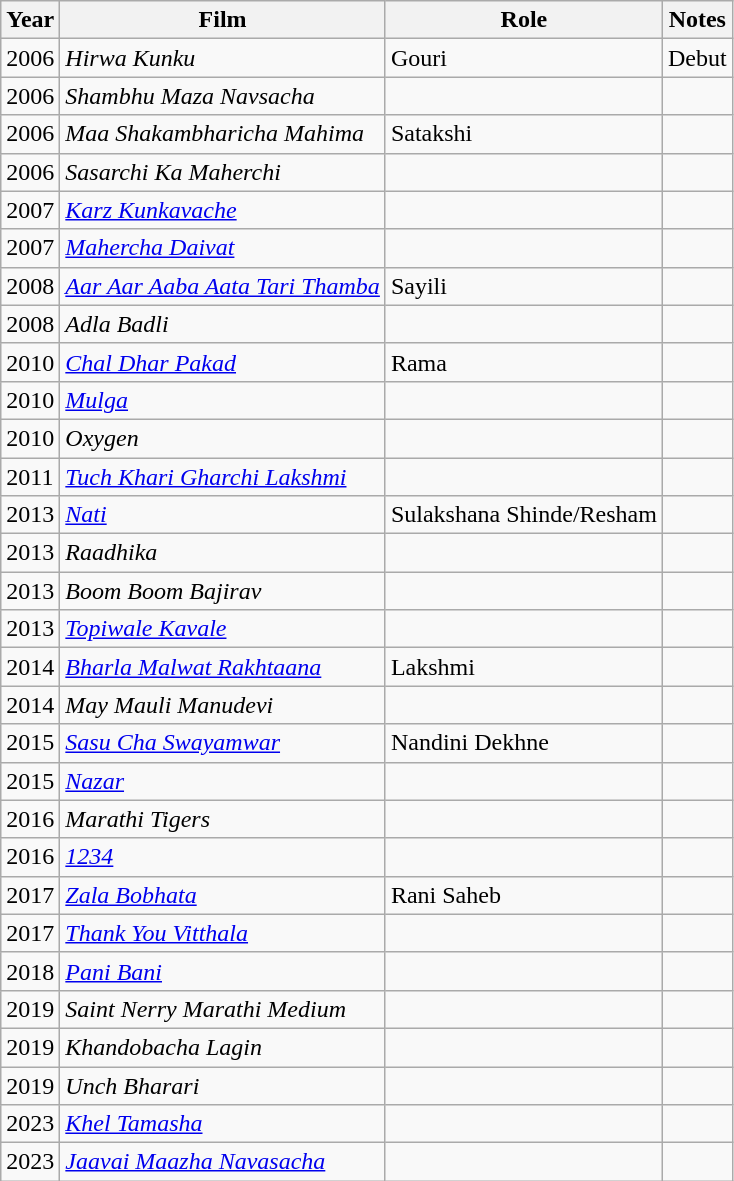<table class="wikitable">
<tr>
<th>Year</th>
<th>Film</th>
<th>Role</th>
<th>Notes</th>
</tr>
<tr>
<td>2006</td>
<td><em>Hirwa Kunku</em></td>
<td>Gouri</td>
<td>Debut</td>
</tr>
<tr>
<td>2006</td>
<td><em>Shambhu Maza Navsacha</em></td>
<td></td>
<td></td>
</tr>
<tr>
<td>2006</td>
<td><em>Maa Shakambharicha Mahima</em></td>
<td>Satakshi</td>
<td></td>
</tr>
<tr>
<td>2006</td>
<td><em>Sasarchi Ka Maherchi</em></td>
<td></td>
<td></td>
</tr>
<tr>
<td>2007</td>
<td><em><a href='#'>Karz Kunkavache</a></em></td>
<td></td>
<td></td>
</tr>
<tr>
<td>2007</td>
<td><em><a href='#'>Mahercha Daivat</a></em></td>
<td></td>
<td></td>
</tr>
<tr>
<td>2008</td>
<td><em><a href='#'>Aar Aar Aaba Aata Tari Thamba</a></em></td>
<td>Sayili</td>
<td></td>
</tr>
<tr>
<td>2008</td>
<td><em>Adla Badli</em></td>
<td></td>
<td></td>
</tr>
<tr>
<td>2010</td>
<td><em><a href='#'>Chal Dhar Pakad</a></em></td>
<td>Rama</td>
<td></td>
</tr>
<tr>
<td>2010</td>
<td><em><a href='#'>Mulga</a></em></td>
<td></td>
<td></td>
</tr>
<tr>
<td>2010</td>
<td><em>Oxygen</em></td>
<td></td>
<td></td>
</tr>
<tr>
<td>2011</td>
<td><em><a href='#'>Tuch Khari Gharchi Lakshmi</a></em></td>
<td></td>
<td></td>
</tr>
<tr>
<td>2013</td>
<td><em><a href='#'>Nati</a></em></td>
<td>Sulakshana Shinde/Resham</td>
<td></td>
</tr>
<tr>
<td>2013</td>
<td><em>Raadhika</em></td>
<td></td>
<td></td>
</tr>
<tr>
<td>2013</td>
<td><em>Boom Boom Bajirav</em></td>
<td></td>
<td></td>
</tr>
<tr>
<td>2013</td>
<td><em><a href='#'>Topiwale Kavale</a></em></td>
<td></td>
<td></td>
</tr>
<tr>
<td>2014</td>
<td><em><a href='#'>Bharla Malwat Rakhtaana</a></em></td>
<td>Lakshmi</td>
<td></td>
</tr>
<tr>
<td>2014</td>
<td><em>May Mauli Manudevi</em></td>
<td></td>
<td></td>
</tr>
<tr>
<td>2015</td>
<td><em><a href='#'>Sasu Cha Swayamwar</a></em></td>
<td>Nandini Dekhne</td>
<td></td>
</tr>
<tr>
<td>2015</td>
<td><em><a href='#'>Nazar</a></em></td>
<td></td>
<td></td>
</tr>
<tr>
<td>2016</td>
<td><em>Marathi Tigers</em></td>
<td></td>
<td></td>
</tr>
<tr>
<td>2016</td>
<td><em><a href='#'>1234</a></em></td>
<td></td>
<td></td>
</tr>
<tr>
<td>2017</td>
<td><em><a href='#'>Zala Bobhata</a></em></td>
<td>Rani Saheb</td>
<td></td>
</tr>
<tr>
<td>2017</td>
<td><em><a href='#'>Thank You Vitthala</a></em></td>
<td></td>
<td></td>
</tr>
<tr>
<td>2018</td>
<td><em><a href='#'>Pani Bani</a></em></td>
<td></td>
<td></td>
</tr>
<tr>
<td>2019</td>
<td><em>Saint Nerry Marathi Medium</em></td>
<td></td>
<td></td>
</tr>
<tr>
<td>2019</td>
<td><em>Khandobacha Lagin</em></td>
<td></td>
<td></td>
</tr>
<tr>
<td>2019</td>
<td><em>Unch Bharari</em></td>
<td></td>
<td></td>
</tr>
<tr>
<td>2023</td>
<td><em><a href='#'>Khel Tamasha</a></em></td>
<td></td>
<td></td>
</tr>
<tr>
<td>2023</td>
<td><em><a href='#'>Jaavai Maazha Navasacha</a></em></td>
<td></td>
<td></td>
</tr>
</table>
